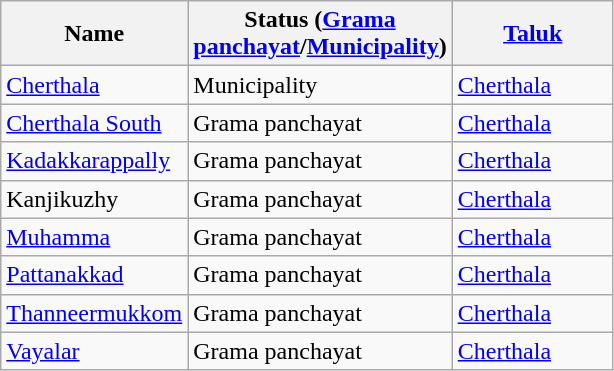<table class="wikitable sortable static-row-numbers static-row-header-hash">
<tr>
<th width="100px">Name</th>
<th width="130px">Status (<a href='#'>Grama panchayat</a>/<a href='#'>Municipality</a>)</th>
<th width="100px"><a href='#'>Taluk</a></th>
</tr>
<tr>
<td><a href='#'>Cherthala</a></td>
<td>Municipality</td>
<td><a href='#'>Cherthala</a></td>
</tr>
<tr>
<td><a href='#'>Cherthala South</a></td>
<td>Grama panchayat</td>
<td><a href='#'>Cherthala</a></td>
</tr>
<tr>
<td><a href='#'>Kadakkarappally</a></td>
<td>Grama panchayat</td>
<td><a href='#'>Cherthala</a></td>
</tr>
<tr>
<td>Kanjikuzhy</td>
<td>Grama panchayat</td>
<td><a href='#'>Cherthala</a></td>
</tr>
<tr>
<td><a href='#'>Muhamma</a></td>
<td>Grama panchayat</td>
<td><a href='#'>Cherthala</a></td>
</tr>
<tr>
<td><a href='#'>Pattanakkad</a></td>
<td>Grama panchayat</td>
<td><a href='#'>Cherthala</a></td>
</tr>
<tr>
<td><a href='#'>Thanneermukkom</a></td>
<td>Grama panchayat</td>
<td><a href='#'>Cherthala</a></td>
</tr>
<tr>
<td><a href='#'>Vayalar</a></td>
<td>Grama panchayat</td>
<td><a href='#'>Cherthala</a></td>
</tr>
</table>
